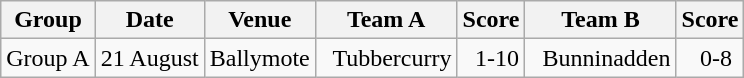<table class="wikitable">
<tr>
<th>Group</th>
<th>Date</th>
<th>Venue</th>
<th>Team A</th>
<th>Score</th>
<th>Team B</th>
<th>Score</th>
</tr>
<tr align="center">
<td>Group A</td>
<td>21 August</td>
<td>Ballymote</td>
<td>  Tubbercurry</td>
<td>  1-10</td>
<td>  Bunninadden</td>
<td>  0-8</td>
</tr>
</table>
